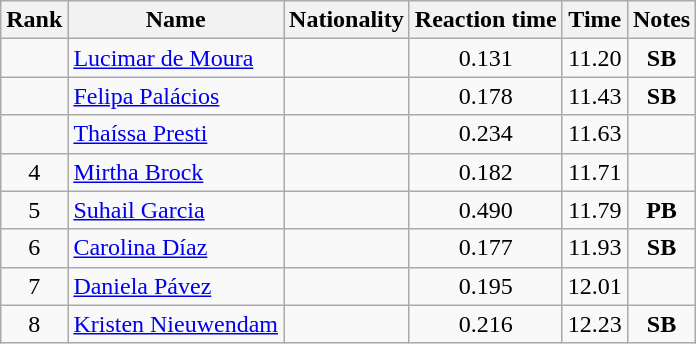<table class="wikitable sortable" style="text-align:center">
<tr>
<th>Rank</th>
<th>Name</th>
<th>Nationality</th>
<th>Reaction time</th>
<th>Time</th>
<th>Notes</th>
</tr>
<tr>
<td></td>
<td align=left><a href='#'>Lucimar de Moura</a></td>
<td align=left></td>
<td>0.131</td>
<td>11.20</td>
<td><strong>SB</strong></td>
</tr>
<tr>
<td></td>
<td align=left><a href='#'>Felipa Palácios</a></td>
<td align=left></td>
<td>0.178</td>
<td>11.43</td>
<td><strong>SB</strong></td>
</tr>
<tr>
<td></td>
<td align=left><a href='#'>Thaíssa Presti</a></td>
<td align=left></td>
<td>0.234</td>
<td>11.63</td>
<td></td>
</tr>
<tr>
<td>4</td>
<td align=left><a href='#'>Mirtha Brock</a></td>
<td align=left></td>
<td>0.182</td>
<td>11.71</td>
<td></td>
</tr>
<tr>
<td>5</td>
<td align=left><a href='#'>Suhail Garcia</a></td>
<td align=left></td>
<td>0.490</td>
<td>11.79</td>
<td><strong>PB</strong></td>
</tr>
<tr>
<td>6</td>
<td align=left><a href='#'>Carolina Díaz</a></td>
<td align=left></td>
<td>0.177</td>
<td>11.93</td>
<td><strong>SB</strong></td>
</tr>
<tr>
<td>7</td>
<td align=left><a href='#'>Daniela Pávez</a></td>
<td align=left></td>
<td>0.195</td>
<td>12.01</td>
<td></td>
</tr>
<tr>
<td>8</td>
<td align=left><a href='#'>Kristen Nieuwendam</a></td>
<td align=left></td>
<td>0.216</td>
<td>12.23</td>
<td><strong>SB</strong></td>
</tr>
</table>
